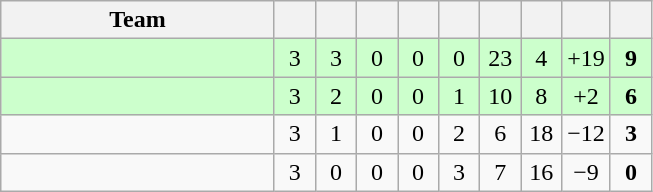<table class="wikitable" style="text-align: center;">
<tr>
<th width="175">Team</th>
<th width="20"></th>
<th width="20"></th>
<th width="20"></th>
<th width="20"></th>
<th width="20"></th>
<th width="20"></th>
<th width="20"></th>
<th width="20"></th>
<th width="20"></th>
</tr>
<tr bgcolor=#ccffcc>
<td align=left></td>
<td>3</td>
<td>3</td>
<td>0</td>
<td>0</td>
<td>0</td>
<td>23</td>
<td>4</td>
<td>+19</td>
<td><strong>9</strong></td>
</tr>
<tr bgcolor=#ccffcc>
<td align=left></td>
<td>3</td>
<td>2</td>
<td>0</td>
<td>0</td>
<td>1</td>
<td>10</td>
<td>8</td>
<td>+2</td>
<td><strong>6</strong></td>
</tr>
<tr>
<td align=left></td>
<td>3</td>
<td>1</td>
<td>0</td>
<td>0</td>
<td>2</td>
<td>6</td>
<td>18</td>
<td>−12</td>
<td><strong>3</strong></td>
</tr>
<tr>
<td align=left></td>
<td>3</td>
<td>0</td>
<td>0</td>
<td>0</td>
<td>3</td>
<td>7</td>
<td>16</td>
<td>−9</td>
<td><strong>0</strong></td>
</tr>
</table>
